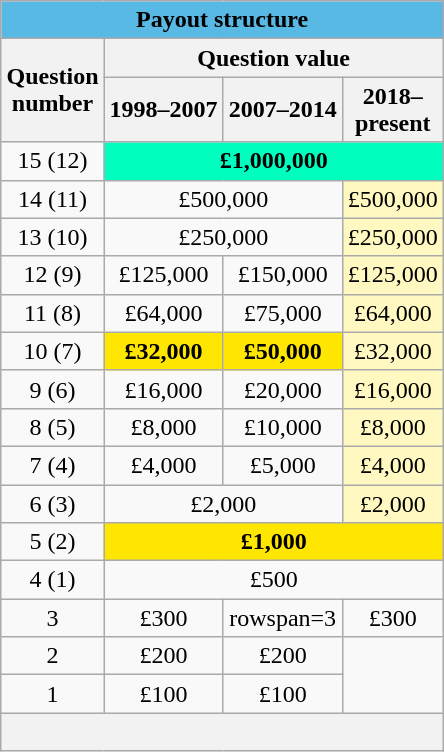<table class="wikitable" style="text-align:center; float:right">
<tr>
<th colspan=4 style="background: #58B9E4">Payout structure</th>
</tr>
<tr>
<th rowspan=2>Question<br>number</th>
<th colspan=3>Question value</th>
</tr>
<tr>
<th>1998–2007</th>
<th>2007–2014</th>
<th>2018–<br>present</th>
</tr>
<tr>
<td>15 (12)</td>
<td colspan="3" style="background: #00FFBF"><strong>£1,000,000</strong></td>
</tr>
<tr>
<td>14 (11)</td>
<td colspan="2">£500,000</td>
<td style="background: #FFF9C1">£500,000</td>
</tr>
<tr>
<td>13 (10)</td>
<td colspan="2">£250,000</td>
<td style="background: #FFF9C1">£250,000</td>
</tr>
<tr>
<td>12 (9)</td>
<td>£125,000</td>
<td>£150,000</td>
<td style="background: #FFF9C1">£125,000</td>
</tr>
<tr>
<td>11 (8)</td>
<td>£64,000</td>
<td>£75,000</td>
<td style="background: #FFF9C1">£64,000</td>
</tr>
<tr>
<td>10 (7)</td>
<td style="background: #FFE600"><strong>£32,000</strong></td>
<td style="background: #FFE600"><strong>£50,000</strong></td>
<td style="background: #FFF9C1">£32,000</td>
</tr>
<tr>
<td>9 (6)</td>
<td>£16,000</td>
<td>£20,000</td>
<td style="background: #FFF9C1">£16,000</td>
</tr>
<tr>
<td>8 (5)</td>
<td>£8,000</td>
<td>£10,000</td>
<td style="background: #FFF9C1">£8,000</td>
</tr>
<tr>
<td>7 (4)</td>
<td>£4,000</td>
<td>£5,000</td>
<td style="background: #FFF9C1">£4,000</td>
</tr>
<tr>
<td>6 (3)</td>
<td colspan="2">£2,000</td>
<td style="background: #FFF9C1">£2,000</td>
</tr>
<tr>
<td>5 (2)</td>
<td colspan="3" style="background: #FFE600"><strong>£1,000</strong></td>
</tr>
<tr>
<td>4 (1)</td>
<td colspan="3">£500</td>
</tr>
<tr>
<td>3</td>
<td>£300</td>
<td>rowspan=3 </td>
<td>£300</td>
</tr>
<tr>
<td>2</td>
<td>£200</td>
<td>£200</td>
</tr>
<tr>
<td>1</td>
<td>£100</td>
<td>£100</td>
</tr>
<tr>
<th colspan=4 style="text-align:left"><br></th>
</tr>
</table>
